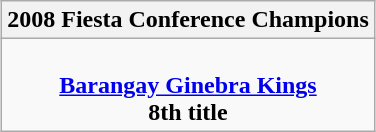<table class=wikitable style="text-align:center; margin:auto">
<tr>
<th>2008 Fiesta Conference Champions</th>
</tr>
<tr>
<td><br> <strong><a href='#'>Barangay Ginebra Kings</a></strong> <br> <strong>8th title</strong></td>
</tr>
</table>
